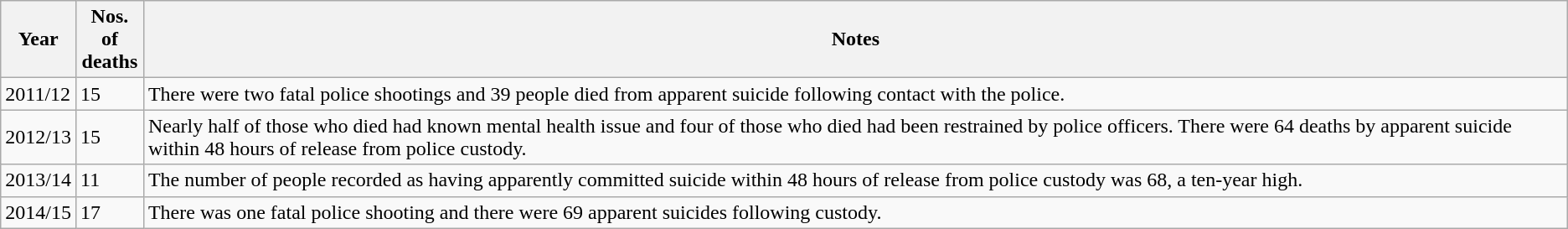<table class=wikitable>
<tr>
<th>Year</th>
<th>Nos. of<br>deaths</th>
<th>Notes</th>
</tr>
<tr>
<td>2011/12</td>
<td>15</td>
<td>There were two fatal police shootings and 39 people died from apparent suicide following contact with the police.</td>
</tr>
<tr>
<td>2012/13</td>
<td>15</td>
<td>Nearly half of those who died had known mental health issue and four of those who died had been restrained by police officers. There were 64 deaths by apparent suicide within 48 hours of release from police custody.</td>
</tr>
<tr>
<td>2013/14</td>
<td>11</td>
<td>The number of people recorded as having apparently committed suicide within 48 hours of release from police custody was 68, a ten-year high.</td>
</tr>
<tr>
<td>2014/15</td>
<td>17</td>
<td>There was one fatal police shooting and there were 69 apparent suicides following custody.</td>
</tr>
</table>
